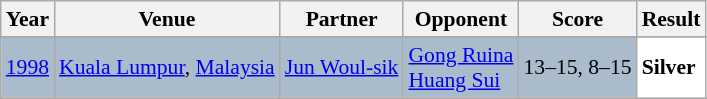<table class="sortable wikitable" style="font-size: 90%;">
<tr>
<th>Year</th>
<th>Venue</th>
<th>Partner</th>
<th>Opponent</th>
<th>Score</th>
<th>Result</th>
</tr>
<tr>
</tr>
<tr style="background:#AABBCC">
<td align="center"><a href='#'>1998</a></td>
<td align="left"><a href='#'>Kuala Lumpur</a>, <a href='#'>Malaysia</a></td>
<td align="left"> <a href='#'>Jun Woul-sik</a></td>
<td align="left"> <a href='#'>Gong Ruina</a><br> <a href='#'>Huang Sui</a></td>
<td align="left">13–15, 8–15</td>
<td style="text-align:left; background:white"> <strong>Silver</strong></td>
</tr>
</table>
